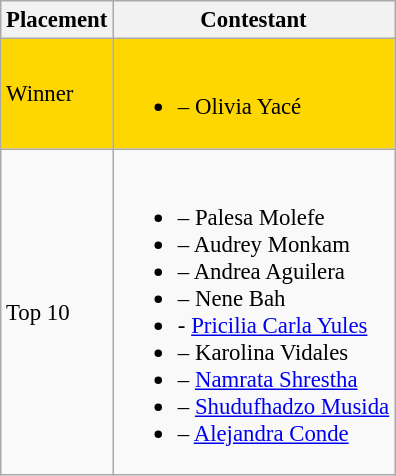<table class="wikitable sortable" style="font-size:95%;">
<tr>
<th>Placement</th>
<th>Contestant</th>
</tr>
<tr style="background:gold;">
<td>Winner</td>
<td><br><ul><li> – Olivia Yacé</li></ul></td>
</tr>
<tr>
<td>Top 10</td>
<td><br><ul><li> – Palesa Molefe</li><li> – Audrey Monkam</li><li> – Andrea Aguilera</li><li> – Nene Bah</li><li> - <a href='#'>Pricilia Carla Yules</a></li><li> – Karolina Vidales</li><li> – <a href='#'>Namrata Shrestha</a></li><li> – <a href='#'>Shudufhadzo Musida</a></li><li> – <a href='#'>Alejandra Conde</a></li></ul></td>
</tr>
</table>
